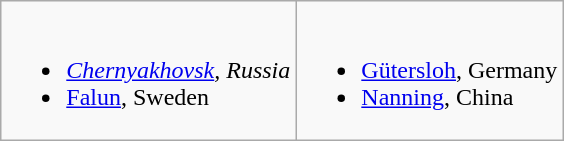<table class="wikitable">
<tr valign="top">
<td><br><ul><li> <em><a href='#'>Chernyakhovsk</a>, Russia</em></li><li> <a href='#'>Falun</a>, Sweden</li></ul></td>
<td><br><ul><li> <a href='#'>Gütersloh</a>, Germany</li><li> <a href='#'>Nanning</a>, China</li></ul></td>
</tr>
</table>
